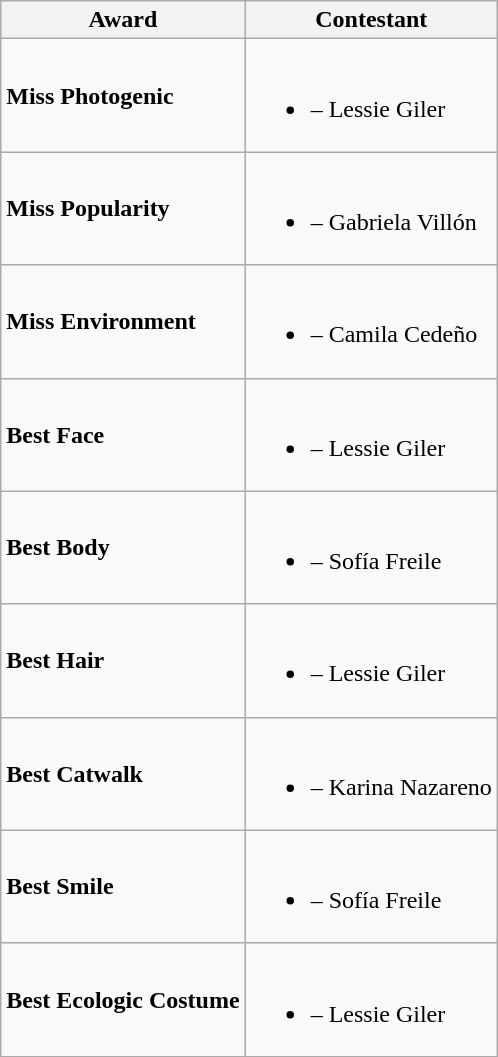<table class="wikitable">
<tr>
<th>Award</th>
<th>Contestant</th>
</tr>
<tr>
<td><strong>Miss Photogenic</strong></td>
<td><br><ul><li><strong></strong> – Lessie Giler</li></ul></td>
</tr>
<tr>
<td><strong>Miss Popularity</strong></td>
<td><br><ul><li><strong></strong> – Gabriela Villón</li></ul></td>
</tr>
<tr>
<td><strong>Miss Environment</strong></td>
<td><br><ul><li><strong></strong> – Camila Cedeño</li></ul></td>
</tr>
<tr>
<td><strong>Best Face</strong></td>
<td><br><ul><li><strong></strong> – Lessie Giler</li></ul></td>
</tr>
<tr>
<td><strong>Best Body</strong></td>
<td><br><ul><li><strong></strong> – Sofía Freile</li></ul></td>
</tr>
<tr>
<td><strong>Best Hair</strong></td>
<td><br><ul><li><strong></strong> – Lessie Giler</li></ul></td>
</tr>
<tr>
<td><strong>Best Catwalk</strong></td>
<td><br><ul><li><strong></strong> – Karina Nazareno</li></ul></td>
</tr>
<tr>
<td><strong>Best Smile</strong></td>
<td><br><ul><li><strong></strong> – Sofía Freile</li></ul></td>
</tr>
<tr>
<td><strong>Best Ecologic Costume</strong></td>
<td><br><ul><li><strong></strong> – Lessie Giler</li></ul></td>
</tr>
</table>
